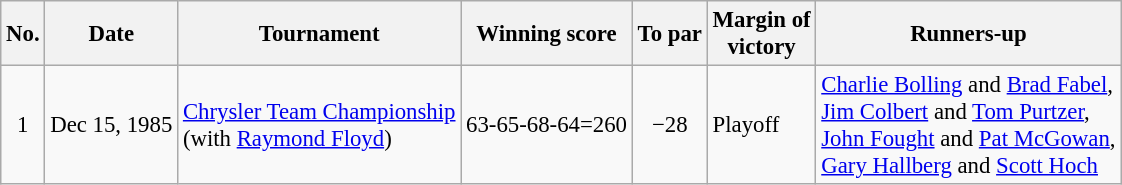<table class="wikitable" style="font-size:95%;">
<tr>
<th>No.</th>
<th>Date</th>
<th>Tournament</th>
<th>Winning score</th>
<th>To par</th>
<th>Margin of<br>victory</th>
<th>Runners-up</th>
</tr>
<tr>
<td align=center>1</td>
<td align=right>Dec 15, 1985</td>
<td><a href='#'>Chrysler Team Championship</a><br>(with  <a href='#'>Raymond Floyd</a>)</td>
<td align=right>63-65-68-64=260</td>
<td align=center>−28</td>
<td>Playoff</td>
<td> <a href='#'>Charlie Bolling</a> and  <a href='#'>Brad Fabel</a>,<br> <a href='#'>Jim Colbert</a> and  <a href='#'>Tom Purtzer</a>,<br> <a href='#'>John Fought</a> and  <a href='#'>Pat McGowan</a>,<br> <a href='#'>Gary Hallberg</a> and  <a href='#'>Scott Hoch</a></td>
</tr>
</table>
